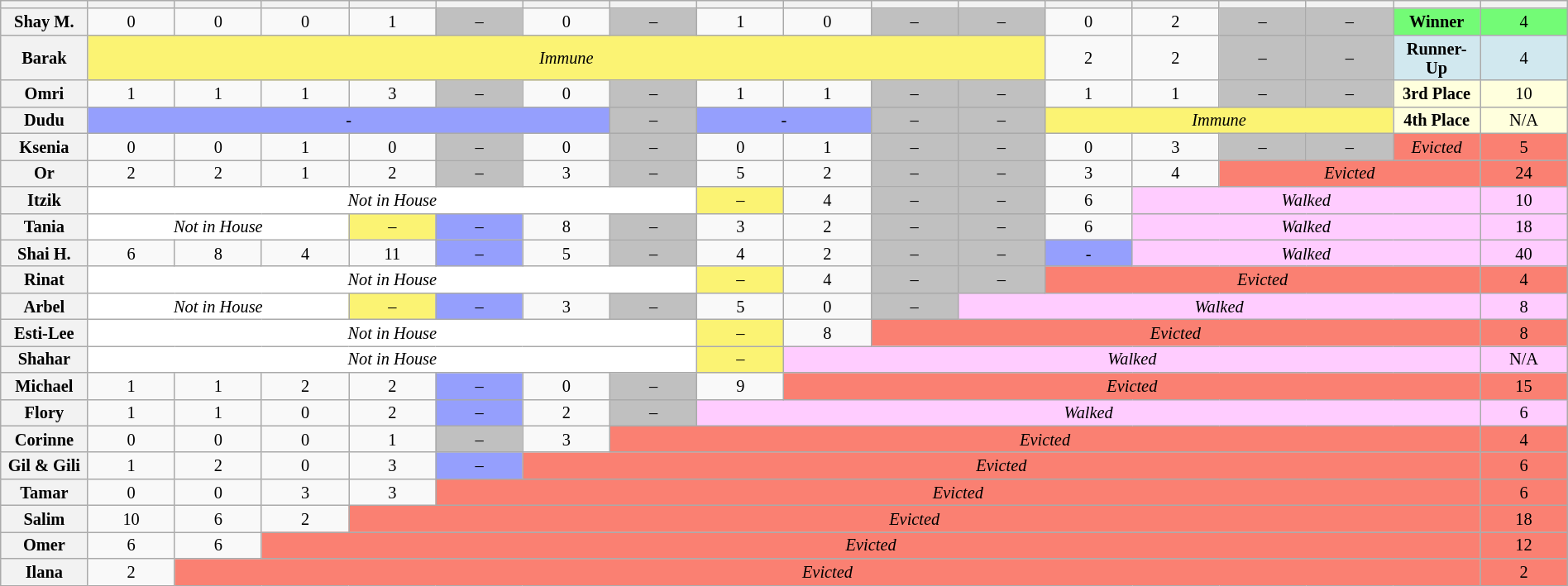<table class="wikitable" style="text-align:center; font-size:85%; line-height:15px; width: 100%;">
<tr>
<th style="width: 5%;"></th>
<th style="width: 5%;"></th>
<th style="width: 5%;"></th>
<th style="width: 5%;"></th>
<th style="width: 5%;"></th>
<th style="width: 5%;"></th>
<th style="width: 5%;"></th>
<th style="width: 5%;"></th>
<th style="width: 5%;"></th>
<th style="width: 5%;"></th>
<th style="width: 5%;"></th>
<th style="width: 5%;"></th>
<th style="width: 5%;"></th>
<th style="width: 5%;"></th>
<th style="width: 5%;"></th>
<th style="width: 5%;"></th>
<th style="width: 5%;"></th>
<th style="width: 5%;"></th>
</tr>
<tr>
<th>Shay M.</th>
<td>0</td>
<td>0</td>
<td>0</td>
<td>1</td>
<td bgcolor="C0C0C0">–</td>
<td>0</td>
<td bgcolor="C0C0C0">–</td>
<td>1</td>
<td>0</td>
<td bgcolor="C0C0C0">–</td>
<td bgcolor="C0C0C0">–</td>
<td>0</td>
<td>2</td>
<td bgcolor="C0C0C0">–</td>
<td bgcolor="C0C0C0">–</td>
<td bgcolor="73FB76"><strong>Winner</strong></td>
<td bgcolor="73FB76">4</td>
</tr>
<tr>
<th>Barak</th>
<td colspan=11 style="background:#FBF373"><em>Immune</em></td>
<td>2</td>
<td>2</td>
<td bgcolor="C0C0C0">–</td>
<td bgcolor="C0C0C0">–</td>
<td bgcolor="D1E8EF"><strong>Runner-Up</strong></td>
<td bgcolor="D1E8EF">4</td>
</tr>
<tr>
<th>Omri</th>
<td>1</td>
<td>1</td>
<td>1</td>
<td>3</td>
<td bgcolor="C0C0C0">–</td>
<td>0</td>
<td bgcolor="C0C0C0">–</td>
<td>1</td>
<td>1</td>
<td bgcolor="C0C0C0">–</td>
<td bgcolor="C0C0C0">–</td>
<td>1</td>
<td>1</td>
<td bgcolor="C0C0C0">–</td>
<td bgcolor="C0C0C0">–</td>
<td bgcolor="FFFFDD"><strong>3rd Place</strong></td>
<td bgcolor="FFFFDD">10</td>
</tr>
<tr>
<th>Dudu</th>
<td colspan=6 style="background:#959ffd">-</td>
<td bgcolor="C0C0C0">–</td>
<td colspan=2 style="background:#959ffd">-</td>
<td bgcolor="C0C0C0">–</td>
<td bgcolor="C0C0C0">–</td>
<td colspan=4 style="background:#FBF373"><em>Immune</em></td>
<td bgcolor="FFFFDD"><strong>4th Place</strong></td>
<td bgcolor="FFFFDD">N/A</td>
</tr>
<tr>
<th>Ksenia</th>
<td>0</td>
<td>0</td>
<td>1</td>
<td>0</td>
<td bgcolor="C0C0C0">–</td>
<td>0</td>
<td bgcolor="C0C0C0">–</td>
<td>0</td>
<td>1</td>
<td bgcolor="C0C0C0">–</td>
<td bgcolor="C0C0C0">–</td>
<td>0</td>
<td>3</td>
<td bgcolor="C0C0C0">–</td>
<td bgcolor="C0C0C0">–</td>
<td colspan=1 style="background:#FA8072"><em>Evicted</em></td>
<td style="background:#FA8072">5</td>
</tr>
<tr>
<th>Or</th>
<td>2</td>
<td>2</td>
<td>1</td>
<td>2</td>
<td bgcolor="C0C0C0">–</td>
<td>3</td>
<td bgcolor="C0C0C0">–</td>
<td>5</td>
<td>2</td>
<td bgcolor="C0C0C0">–</td>
<td bgcolor="C0C0C0">–</td>
<td>3</td>
<td>4</td>
<td colspan=3 style="background:#FA8072"><em>Evicted</em></td>
<td style="background:#FA8072">24</td>
</tr>
<tr>
<th>Itzik</th>
<td colspan="7" style="background-color: white;"><em>Not in House</em></td>
<td style="background:#FBF373;">–</td>
<td>4</td>
<td bgcolor="C0C0C0">–</td>
<td bgcolor="C0C0C0">–</td>
<td>6</td>
<td bgcolor="FFCCFF" colspan="4"><em>Walked</em></td>
<td bgcolor="FFCCFF">10</td>
</tr>
<tr>
<th>Tania</th>
<td colspan="3" style="background-color: white;"><em>Not in House</em></td>
<td style="background:#FBF373;">–</td>
<td bgcolor="959ffd">–</td>
<td>8</td>
<td bgcolor="C0C0C0">–</td>
<td>3</td>
<td>2</td>
<td bgcolor="C0C0C0">–</td>
<td bgcolor="C0C0C0">–</td>
<td>6</td>
<td bgcolor="FFCCFF" colspan="4"><em>Walked</em></td>
<td bgcolor="FFCCFF">18</td>
</tr>
<tr>
<th>Shai H.</th>
<td>6</td>
<td>8</td>
<td>4</td>
<td>11</td>
<td bgcolor="959ffd">–</td>
<td>5</td>
<td bgcolor="C0C0C0">–</td>
<td>4</td>
<td>2</td>
<td bgcolor="C0C0C0">–</td>
<td bgcolor="C0C0C0">–</td>
<td style="background:#959ffd">-</td>
<td bgcolor="FFCCFF" colspan="4"><em>Walked</em></td>
<td bgcolor="FFCCFF">40</td>
</tr>
<tr>
<th>Rinat</th>
<td colspan="7" style="background-color: white;"><em>Not in House</em></td>
<td style="background:#FBF373;">–</td>
<td>4</td>
<td bgcolor="C0C0C0">–</td>
<td bgcolor="C0C0C0">–</td>
<td colspan=5 style="background:#FA8072"><em>Evicted</em></td>
<td style="background:#FA8072">4</td>
</tr>
<tr>
<th>Arbel</th>
<td colspan="3" style="background-color: white;"><em>Not in House</em></td>
<td style="background:#FBF373;">–</td>
<td bgcolor="959ffd">–</td>
<td>3</td>
<td bgcolor="C0C0C0">–</td>
<td>5</td>
<td>0</td>
<td bgcolor="C0C0C0">–</td>
<td colspan=6 style="background:#FFCCFF"><em>Walked</em></td>
<td style="background:#FFCCFF">8</td>
</tr>
<tr>
<th>Esti-Lee</th>
<td colspan="7" style="background-color: white;"><em>Not in House</em></td>
<td style="background:#FBF373;">–</td>
<td>8</td>
<td colspan=7 style="background:#FA8072"><em>Evicted</em></td>
<td style="background:#FA8072">8</td>
</tr>
<tr>
<th>Shahar</th>
<td colspan="7" style="background-color: white;"><em>Not in House</em></td>
<td style="background:#FBF373;">–</td>
<td colspan=8 style="background:#FFCCFF"><em>Walked</em></td>
<td style="background:#FFCCFF">N/A</td>
</tr>
<tr>
<th>Michael</th>
<td>1</td>
<td>1</td>
<td>2</td>
<td>2</td>
<td bgcolor="959ffd">–</td>
<td>0</td>
<td bgcolor="C0C0C0">–</td>
<td>9</td>
<td colspan=8 style="background:#FA8072"><em>Evicted</em></td>
<td style="background:#FA8072">15</td>
</tr>
<tr>
<th>Flory</th>
<td>1</td>
<td>1</td>
<td>0</td>
<td>2</td>
<td bgcolor="959ffd">–</td>
<td>2</td>
<td bgcolor="C0C0C0">–</td>
<td colspan=9 style="background:#FFCCFF"><em>Walked</em></td>
<td style="background:#FFCCFF">6</td>
</tr>
<tr>
<th>Corinne</th>
<td>0</td>
<td>0</td>
<td>0</td>
<td>1</td>
<td bgcolor="C0C0C0">–</td>
<td>3</td>
<td colspan=10 style="background:#FA8072"><em>Evicted</em></td>
<td style="background:#FA8072">4</td>
</tr>
<tr>
<th>Gil & Gili</th>
<td>1</td>
<td>2</td>
<td>0</td>
<td>3</td>
<td bgcolor="959ffd">–</td>
<td colspan=11 style="background:#FA8072"><em>Evicted</em></td>
<td style="background:#FA8072">6</td>
</tr>
<tr>
<th>Tamar</th>
<td>0</td>
<td>0</td>
<td>3</td>
<td>3</td>
<td colspan=12 style="background:#FA8072"><em>Evicted</em></td>
<td style="background:#FA8072">6</td>
</tr>
<tr>
<th>Salim</th>
<td>10</td>
<td>6</td>
<td>2</td>
<td colspan=13 style="background:#FA8072"><em>Evicted</em></td>
<td style="background:#FA8072">18</td>
</tr>
<tr>
<th>Omer</th>
<td>6</td>
<td>6</td>
<td colspan=14 style="background:#FA8072"><em>Evicted</em></td>
<td style="background:#FA8072">12</td>
</tr>
<tr>
<th>Ilana</th>
<td>2</td>
<td colspan=15 style="background:#FA8072"><em>Evicted</em></td>
<td style="background:#FA8072">2</td>
</tr>
</table>
